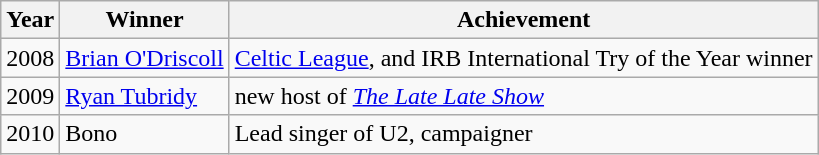<table class="wikitable" border="1">
<tr>
<th>Year</th>
<th>Winner</th>
<th>Achievement</th>
</tr>
<tr>
<td>2008</td>
<td><a href='#'>Brian O'Driscoll</a></td>
<td><a href='#'>Celtic League</a>, and IRB International Try of the Year winner</td>
</tr>
<tr>
<td>2009</td>
<td><a href='#'>Ryan Tubridy</a></td>
<td>new host of <em><a href='#'>The Late Late Show</a></em></td>
</tr>
<tr>
<td>2010</td>
<td>Bono</td>
<td>Lead singer of U2, campaigner</td>
</tr>
</table>
